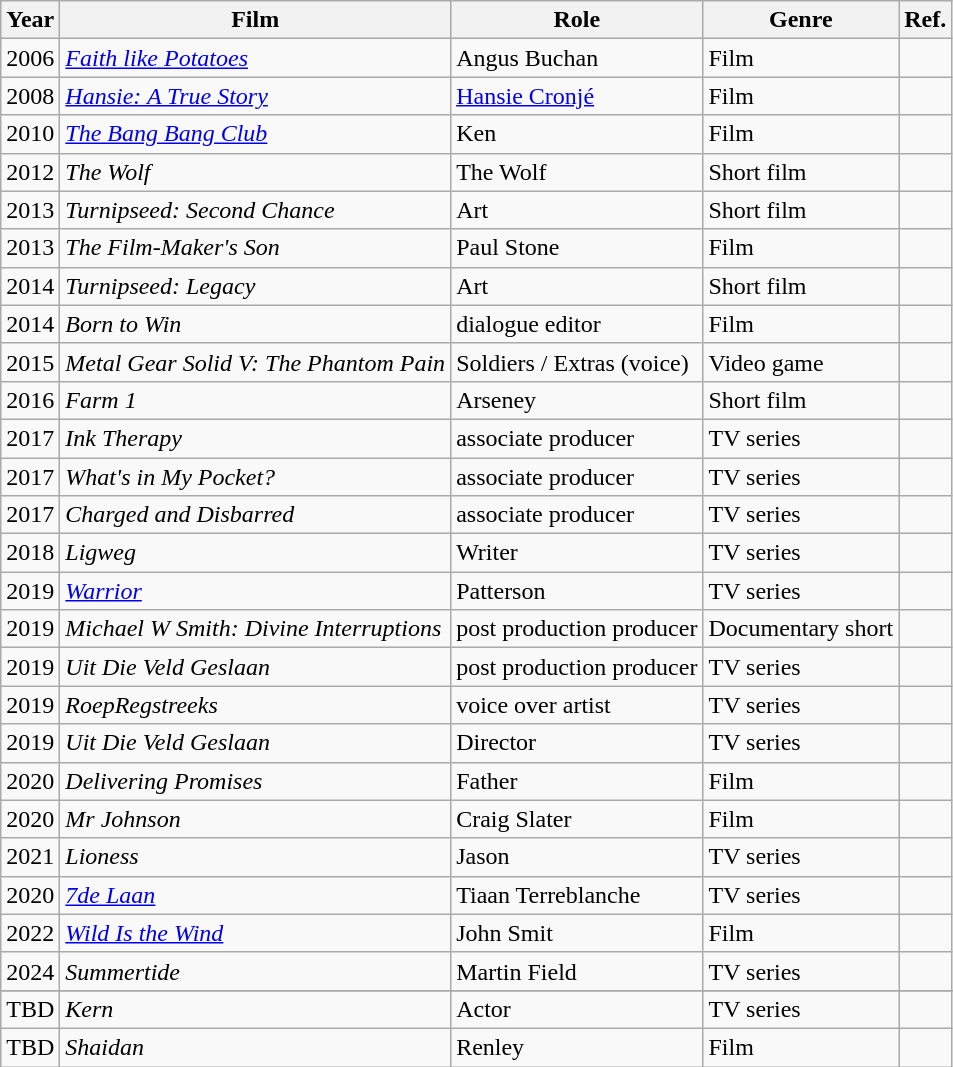<table class="wikitable">
<tr>
<th>Year</th>
<th>Film</th>
<th>Role</th>
<th>Genre</th>
<th>Ref.</th>
</tr>
<tr>
<td>2006</td>
<td><em><a href='#'>Faith like Potatoes</a></em></td>
<td>Angus Buchan</td>
<td>Film</td>
<td></td>
</tr>
<tr>
<td>2008</td>
<td><em><a href='#'>Hansie: A True Story</a></em></td>
<td><a href='#'>Hansie Cronjé</a></td>
<td>Film</td>
<td></td>
</tr>
<tr>
<td>2010</td>
<td><em><a href='#'>The Bang Bang Club</a></em></td>
<td>Ken</td>
<td>Film</td>
<td></td>
</tr>
<tr>
<td>2012</td>
<td><em>The Wolf</em></td>
<td>The Wolf</td>
<td>Short film</td>
<td></td>
</tr>
<tr>
<td>2013</td>
<td><em>Turnipseed: Second Chance</em></td>
<td>Art</td>
<td>Short film</td>
<td></td>
</tr>
<tr>
<td>2013</td>
<td><em>The Film-Maker's Son</em></td>
<td>Paul Stone</td>
<td>Film</td>
<td></td>
</tr>
<tr>
<td>2014</td>
<td><em>Turnipseed: Legacy</em></td>
<td>Art</td>
<td>Short film</td>
<td></td>
</tr>
<tr>
<td>2014</td>
<td><em>Born to Win</em></td>
<td>dialogue editor</td>
<td>Film</td>
<td></td>
</tr>
<tr>
<td>2015</td>
<td><em>Metal Gear Solid V: The Phantom Pain</em></td>
<td>Soldiers / Extras (voice)</td>
<td>Video game</td>
<td></td>
</tr>
<tr>
<td>2016</td>
<td><em>Farm 1</em></td>
<td>Arseney</td>
<td>Short film</td>
<td></td>
</tr>
<tr>
<td>2017</td>
<td><em>Ink Therapy</em></td>
<td>associate producer</td>
<td>TV series</td>
<td></td>
</tr>
<tr>
<td>2017</td>
<td><em>What's in My Pocket?</em></td>
<td>associate producer</td>
<td>TV series</td>
<td></td>
</tr>
<tr>
<td>2017</td>
<td><em>Charged and Disbarred</em></td>
<td>associate producer</td>
<td>TV series</td>
<td></td>
</tr>
<tr>
<td>2018</td>
<td><em>Ligweg</em></td>
<td>Writer</td>
<td>TV series</td>
<td></td>
</tr>
<tr>
<td>2019</td>
<td><em><a href='#'>Warrior</a></em></td>
<td>Patterson</td>
<td>TV series</td>
<td></td>
</tr>
<tr>
<td>2019</td>
<td><em>Michael W Smith: Divine Interruptions</em></td>
<td>post production producer</td>
<td>Documentary short</td>
<td></td>
</tr>
<tr>
<td>2019</td>
<td><em>Uit Die Veld Geslaan</em></td>
<td>post production producer</td>
<td>TV series</td>
<td></td>
</tr>
<tr>
<td>2019</td>
<td><em>RoepRegstreeks</em></td>
<td>voice over artist</td>
<td>TV series</td>
<td></td>
</tr>
<tr>
<td>2019</td>
<td><em>Uit Die Veld Geslaan</em></td>
<td>Director</td>
<td>TV series</td>
<td></td>
</tr>
<tr>
<td>2020</td>
<td><em>Delivering Promises</em></td>
<td>Father</td>
<td>Film</td>
<td></td>
</tr>
<tr>
<td>2020</td>
<td><em>Mr Johnson</em></td>
<td>Craig Slater</td>
<td>Film</td>
<td></td>
</tr>
<tr>
<td>2021</td>
<td><em>Lioness</em></td>
<td>Jason</td>
<td>TV series</td>
<td></td>
</tr>
<tr>
<td>2020</td>
<td><em><a href='#'>7de Laan</a></em></td>
<td>Tiaan Terreblanche</td>
<td>TV series</td>
<td></td>
</tr>
<tr>
<td>2022</td>
<td><em><a href='#'>Wild Is the Wind</a></em></td>
<td>John Smit</td>
<td>Film</td>
</tr>
<tr>
<td>2024</td>
<td><em>Summertide</em></td>
<td>Martin Field</td>
<td>TV series</td>
<td></td>
</tr>
<tr>
</tr>
<tr>
<td>TBD</td>
<td><em>Kern</em></td>
<td>Actor</td>
<td>TV series</td>
<td></td>
</tr>
<tr>
<td>TBD</td>
<td><em>Shaidan</em></td>
<td>Renley</td>
<td>Film</td>
<td></td>
</tr>
</table>
